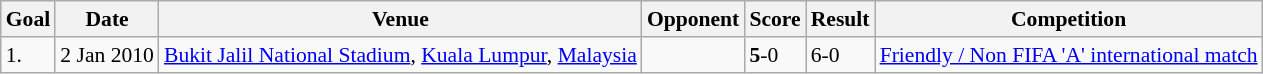<table class="wikitable" style="font-size:90%; text-align: left;">
<tr>
<th>Goal</th>
<th>Date</th>
<th>Venue</th>
<th>Opponent</th>
<th>Score</th>
<th>Result</th>
<th>Competition</th>
</tr>
<tr>
<td>1.</td>
<td>2 Jan 2010</td>
<td><a href='#'>Bukit Jalil National Stadium</a>, <a href='#'>Kuala Lumpur</a>, <a href='#'>Malaysia</a></td>
<td></td>
<td><strong>5</strong>-0</td>
<td>6-0</td>
<td><a href='#'>Friendly / Non FIFA 'A' international match</a></td>
</tr>
</table>
